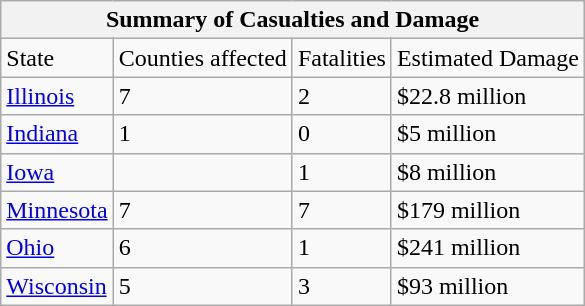<table class="wikitable">
<tr>
<th colspan="4">Summary of Casualties and Damage</th>
</tr>
<tr>
<td>State</td>
<td>Counties affected</td>
<td>Fatalities</td>
<td>Estimated Damage</td>
</tr>
<tr>
<td><a href='#'>Illinois</a></td>
<td>7</td>
<td>2</td>
<td>$22.8 million</td>
</tr>
<tr>
<td><a href='#'>Indiana</a></td>
<td>1</td>
<td>0</td>
<td>$5 million</td>
</tr>
<tr>
<td><a href='#'>Iowa</a></td>
<td></td>
<td>1</td>
<td>$8 million</td>
</tr>
<tr>
<td><a href='#'>Minnesota</a></td>
<td>7</td>
<td>7</td>
<td>$179 million</td>
</tr>
<tr>
<td><a href='#'>Ohio</a></td>
<td>6</td>
<td>1</td>
<td>$241 million</td>
</tr>
<tr>
<td><a href='#'>Wisconsin</a></td>
<td>5</td>
<td>3</td>
<td>$93 million</td>
</tr>
</table>
